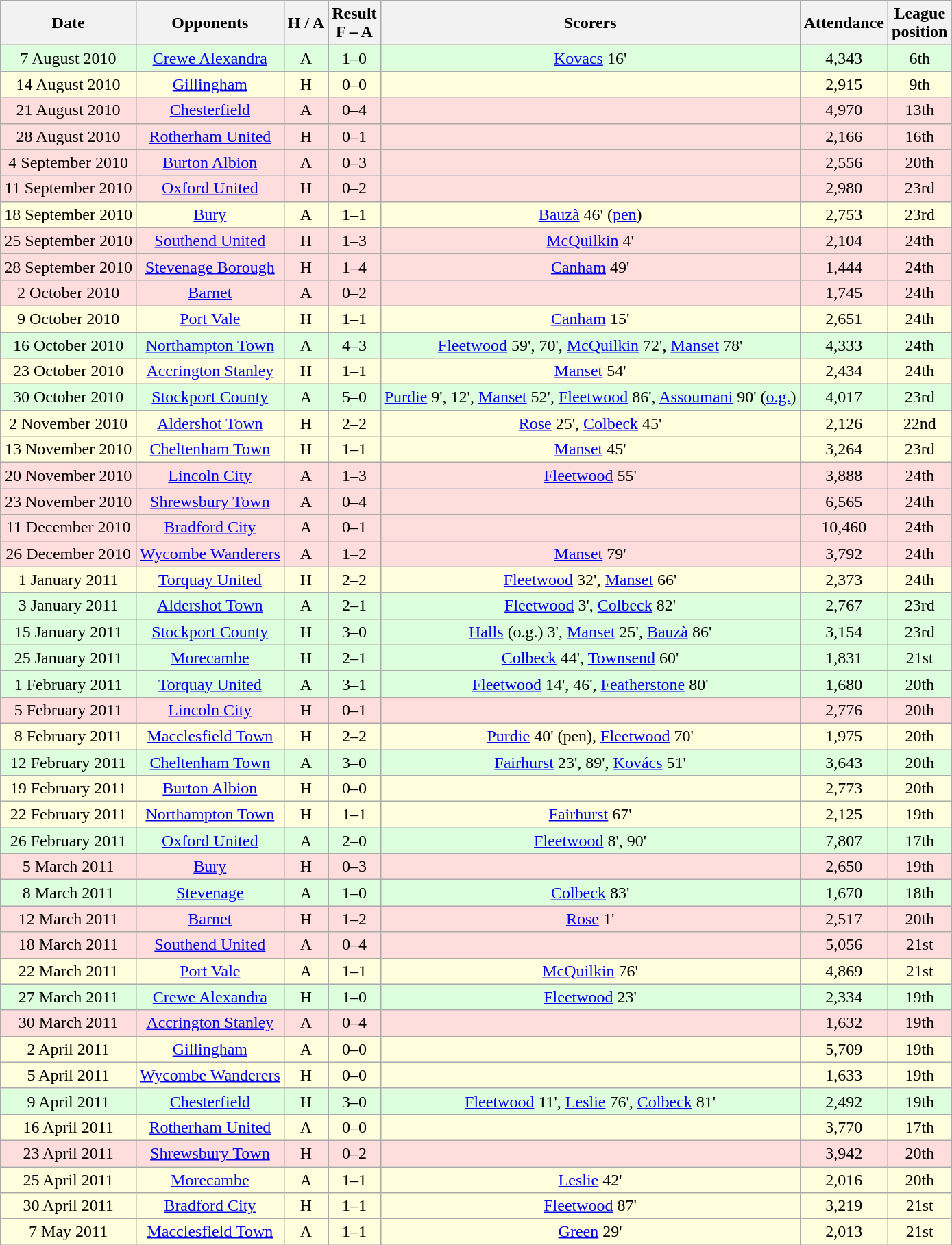<table class="wikitable" style="text-align:center">
<tr bgcolor="#f0f6ff">
<th>Date</th>
<th>Opponents</th>
<th>H / A</th>
<th>Result<br>F – A</th>
<th>Scorers</th>
<th>Attendance</th>
<th>League<br>position</th>
</tr>
<tr bgcolor="#ddffdd">
<td>7 August 2010</td>
<td><a href='#'>Crewe Alexandra</a></td>
<td>A</td>
<td>1–0</td>
<td><a href='#'>Kovacs</a> 16'</td>
<td>4,343</td>
<td>6th</td>
</tr>
<tr bgcolor="#ffffdd">
<td>14 August 2010</td>
<td><a href='#'>Gillingham</a></td>
<td>H</td>
<td>0–0</td>
<td></td>
<td>2,915</td>
<td>9th</td>
</tr>
<tr bgcolor="#ffdddd">
<td>21 August 2010</td>
<td><a href='#'>Chesterfield</a></td>
<td>A</td>
<td>0–4</td>
<td></td>
<td>4,970</td>
<td>13th</td>
</tr>
<tr bgcolor="#ffdddd">
<td>28 August 2010</td>
<td><a href='#'>Rotherham United</a></td>
<td>H</td>
<td>0–1</td>
<td></td>
<td>2,166</td>
<td>16th</td>
</tr>
<tr bgcolor="#ffdddd">
<td>4 September 2010</td>
<td><a href='#'>Burton Albion</a></td>
<td>A</td>
<td>0–3</td>
<td></td>
<td>2,556</td>
<td>20th</td>
</tr>
<tr bgcolor="#ffdddd">
<td>11 September 2010</td>
<td><a href='#'>Oxford United</a></td>
<td>H</td>
<td>0–2</td>
<td></td>
<td>2,980</td>
<td>23rd</td>
</tr>
<tr bgcolor="#ffffdd">
<td>18 September 2010</td>
<td><a href='#'>Bury</a></td>
<td>A</td>
<td>1–1</td>
<td><a href='#'>Bauzà</a> 46' (<a href='#'>pen</a>)</td>
<td>2,753</td>
<td>23rd</td>
</tr>
<tr bgcolor="#ffdddd">
<td>25 September 2010</td>
<td><a href='#'>Southend United</a></td>
<td>H</td>
<td>1–3</td>
<td><a href='#'>McQuilkin</a> 4'</td>
<td>2,104</td>
<td>24th</td>
</tr>
<tr bgcolor="#ffdddd">
<td>28 September 2010</td>
<td><a href='#'>Stevenage Borough</a></td>
<td>H</td>
<td>1–4</td>
<td><a href='#'>Canham</a> 49'</td>
<td>1,444</td>
<td>24th</td>
</tr>
<tr bgcolor="#ffdddd">
<td>2 October 2010</td>
<td><a href='#'>Barnet</a></td>
<td>A</td>
<td>0–2</td>
<td></td>
<td>1,745</td>
<td>24th</td>
</tr>
<tr bgcolor="#ffffdd">
<td>9 October 2010</td>
<td><a href='#'>Port Vale</a></td>
<td>H</td>
<td>1–1</td>
<td><a href='#'>Canham</a> 15'</td>
<td>2,651</td>
<td>24th</td>
</tr>
<tr bgcolor="#ddffdd">
<td>16 October 2010</td>
<td><a href='#'>Northampton Town</a></td>
<td>A</td>
<td>4–3</td>
<td><a href='#'>Fleetwood</a> 59', 70', <a href='#'>McQuilkin</a> 72', <a href='#'>Manset</a> 78'</td>
<td>4,333</td>
<td>24th</td>
</tr>
<tr bgcolor="#ffffdd">
<td>23 October 2010</td>
<td><a href='#'>Accrington Stanley</a></td>
<td>H</td>
<td>1–1</td>
<td><a href='#'>Manset</a> 54'</td>
<td>2,434</td>
<td>24th</td>
</tr>
<tr bgcolor="#ddffdd">
<td>30 October 2010</td>
<td><a href='#'>Stockport County</a></td>
<td>A</td>
<td>5–0</td>
<td><a href='#'>Purdie</a> 9', 12', <a href='#'>Manset</a> 52', <a href='#'>Fleetwood</a> 86', <a href='#'>Assoumani</a> 90' (<a href='#'>o.g.</a>)</td>
<td>4,017</td>
<td>23rd</td>
</tr>
<tr bgcolor="#ffffdd">
<td>2 November 2010</td>
<td><a href='#'>Aldershot Town</a></td>
<td>H</td>
<td>2–2</td>
<td><a href='#'>Rose</a> 25', <a href='#'>Colbeck</a> 45'</td>
<td>2,126</td>
<td>22nd</td>
</tr>
<tr bgcolor="#ffffdd">
<td>13 November 2010</td>
<td><a href='#'>Cheltenham Town</a></td>
<td>H</td>
<td>1–1</td>
<td><a href='#'>Manset</a> 45'</td>
<td>3,264</td>
<td>23rd</td>
</tr>
<tr bgcolor="#ffdddd">
<td>20 November 2010</td>
<td><a href='#'>Lincoln City</a></td>
<td>A</td>
<td>1–3</td>
<td><a href='#'>Fleetwood</a> 55'</td>
<td>3,888</td>
<td>24th</td>
</tr>
<tr bgcolor="#ffdddd">
<td>23 November 2010</td>
<td><a href='#'>Shrewsbury Town</a></td>
<td>A</td>
<td>0–4</td>
<td></td>
<td>6,565</td>
<td>24th</td>
</tr>
<tr bgcolor="#ffdddd">
<td>11 December 2010</td>
<td><a href='#'>Bradford City</a></td>
<td>A</td>
<td>0–1</td>
<td></td>
<td>10,460</td>
<td>24th</td>
</tr>
<tr bgcolor="ffdddd">
<td>26 December 2010</td>
<td><a href='#'>Wycombe Wanderers</a></td>
<td>A</td>
<td>1–2</td>
<td><a href='#'>Manset</a> 79'</td>
<td>3,792</td>
<td>24th</td>
</tr>
<tr bgcolor="ffffdd">
<td>1 January 2011</td>
<td><a href='#'>Torquay United</a></td>
<td>H</td>
<td>2–2</td>
<td><a href='#'>Fleetwood</a> 32', <a href='#'>Manset</a> 66'</td>
<td>2,373</td>
<td>24th</td>
</tr>
<tr bgcolor="ddffdd">
<td>3 January 2011</td>
<td><a href='#'>Aldershot Town</a></td>
<td>A</td>
<td>2–1</td>
<td><a href='#'>Fleetwood</a> 3', <a href='#'>Colbeck</a> 82'</td>
<td>2,767</td>
<td>23rd</td>
</tr>
<tr bgcolor="ddffdd">
<td>15 January 2011</td>
<td><a href='#'>Stockport County</a></td>
<td>H</td>
<td>3–0</td>
<td><a href='#'>Halls</a> (o.g.) 3', <a href='#'>Manset</a> 25', <a href='#'>Bauzà</a> 86'</td>
<td>3,154</td>
<td>23rd</td>
</tr>
<tr bgcolor="ddffdd">
<td>25 January 2011</td>
<td><a href='#'>Morecambe</a></td>
<td>H</td>
<td>2–1</td>
<td><a href='#'>Colbeck</a> 44', <a href='#'>Townsend</a> 60'</td>
<td>1,831</td>
<td>21st</td>
</tr>
<tr bgcolor="ddffdd">
<td>1 February 2011</td>
<td><a href='#'>Torquay United</a></td>
<td>A</td>
<td>3–1</td>
<td><a href='#'>Fleetwood</a> 14', 46', <a href='#'>Featherstone</a> 80'</td>
<td>1,680</td>
<td>20th</td>
</tr>
<tr bgcolor="ffdddd">
<td>5 February 2011</td>
<td><a href='#'>Lincoln City</a></td>
<td>H</td>
<td>0–1</td>
<td></td>
<td>2,776</td>
<td>20th</td>
</tr>
<tr bgcolor="ffffdd">
<td>8 February 2011</td>
<td><a href='#'>Macclesfield Town</a></td>
<td>H</td>
<td>2–2</td>
<td><a href='#'>Purdie</a> 40' (pen), <a href='#'>Fleetwood</a> 70'</td>
<td>1,975</td>
<td>20th</td>
</tr>
<tr bgcolor="ddffdd">
<td>12 February 2011</td>
<td><a href='#'>Cheltenham Town</a></td>
<td>A</td>
<td>3–0</td>
<td><a href='#'>Fairhurst</a> 23', 89', <a href='#'>Kovács</a> 51'</td>
<td>3,643</td>
<td>20th</td>
</tr>
<tr bgcolor="ffffdd">
<td>19 February 2011</td>
<td><a href='#'>Burton Albion</a></td>
<td>H</td>
<td>0–0</td>
<td></td>
<td>2,773</td>
<td>20th</td>
</tr>
<tr bgcolor="ffffdd">
<td>22 February 2011</td>
<td><a href='#'>Northampton Town</a></td>
<td>H</td>
<td>1–1</td>
<td><a href='#'>Fairhurst</a> 67'</td>
<td>2,125</td>
<td>19th</td>
</tr>
<tr bgcolor="ddffdd">
<td>26 February 2011</td>
<td><a href='#'>Oxford United</a></td>
<td>A</td>
<td>2–0</td>
<td><a href='#'>Fleetwood</a> 8', 90'</td>
<td>7,807</td>
<td>17th</td>
</tr>
<tr bgcolor="ffdddd">
<td>5 March 2011</td>
<td><a href='#'>Bury</a></td>
<td>H</td>
<td>0–3</td>
<td></td>
<td>2,650</td>
<td>19th</td>
</tr>
<tr bgcolor="ddffdd">
<td>8 March 2011</td>
<td><a href='#'>Stevenage</a></td>
<td>A</td>
<td>1–0</td>
<td><a href='#'>Colbeck</a> 83'</td>
<td>1,670</td>
<td>18th</td>
</tr>
<tr bgcolor="ffdddd">
<td>12 March 2011</td>
<td><a href='#'>Barnet</a></td>
<td>H</td>
<td>1–2</td>
<td><a href='#'>Rose</a> 1'</td>
<td>2,517</td>
<td>20th</td>
</tr>
<tr bgcolor="ffdddd">
<td>18 March 2011</td>
<td><a href='#'>Southend United</a></td>
<td>A</td>
<td>0–4</td>
<td></td>
<td>5,056</td>
<td>21st</td>
</tr>
<tr bgcolor="ffffdd">
<td>22 March 2011</td>
<td><a href='#'>Port Vale</a></td>
<td>A</td>
<td>1–1</td>
<td><a href='#'>McQuilkin</a> 76'</td>
<td>4,869</td>
<td>21st</td>
</tr>
<tr bgcolor="ddffdd">
<td>27 March 2011</td>
<td><a href='#'>Crewe Alexandra</a></td>
<td>H</td>
<td>1–0</td>
<td><a href='#'>Fleetwood</a> 23'</td>
<td>2,334</td>
<td>19th</td>
</tr>
<tr bgcolor="ffdddd">
<td>30 March 2011</td>
<td><a href='#'>Accrington Stanley</a></td>
<td>A</td>
<td>0–4</td>
<td></td>
<td>1,632</td>
<td>19th</td>
</tr>
<tr bgcolor="ffffdd">
<td>2 April 2011</td>
<td><a href='#'>Gillingham</a></td>
<td>A</td>
<td>0–0</td>
<td></td>
<td>5,709</td>
<td>19th</td>
</tr>
<tr bgcolor="ffffdd">
<td>5 April 2011</td>
<td><a href='#'>Wycombe Wanderers</a></td>
<td>H</td>
<td>0–0</td>
<td></td>
<td>1,633</td>
<td>19th</td>
</tr>
<tr bgcolor="ddffdd">
<td>9 April 2011</td>
<td><a href='#'>Chesterfield</a></td>
<td>H</td>
<td>3–0</td>
<td><a href='#'>Fleetwood</a> 11', <a href='#'>Leslie</a> 76', <a href='#'>Colbeck</a> 81'</td>
<td>2,492</td>
<td>19th</td>
</tr>
<tr bgcolor="ffffdd">
<td>16 April 2011</td>
<td><a href='#'>Rotherham United</a></td>
<td>A</td>
<td>0–0</td>
<td></td>
<td>3,770</td>
<td>17th</td>
</tr>
<tr bgcolor="ffdddd">
<td>23 April 2011</td>
<td><a href='#'>Shrewsbury Town</a></td>
<td>H</td>
<td>0–2</td>
<td></td>
<td>3,942</td>
<td>20th</td>
</tr>
<tr bgcolor="ffffdd">
<td>25 April 2011</td>
<td><a href='#'>Morecambe</a></td>
<td>A</td>
<td>1–1</td>
<td><a href='#'>Leslie</a> 42'</td>
<td>2,016</td>
<td>20th</td>
</tr>
<tr bgcolor="ffffdd">
<td>30 April 2011</td>
<td><a href='#'>Bradford City</a></td>
<td>H</td>
<td>1–1</td>
<td><a href='#'>Fleetwood</a> 87'</td>
<td>3,219</td>
<td>21st</td>
</tr>
<tr bgcolor="ffffdd">
<td>7 May 2011</td>
<td><a href='#'>Macclesfield Town</a></td>
<td>A</td>
<td>1–1</td>
<td><a href='#'>Green</a> 29'</td>
<td>2,013</td>
<td>21st</td>
</tr>
</table>
